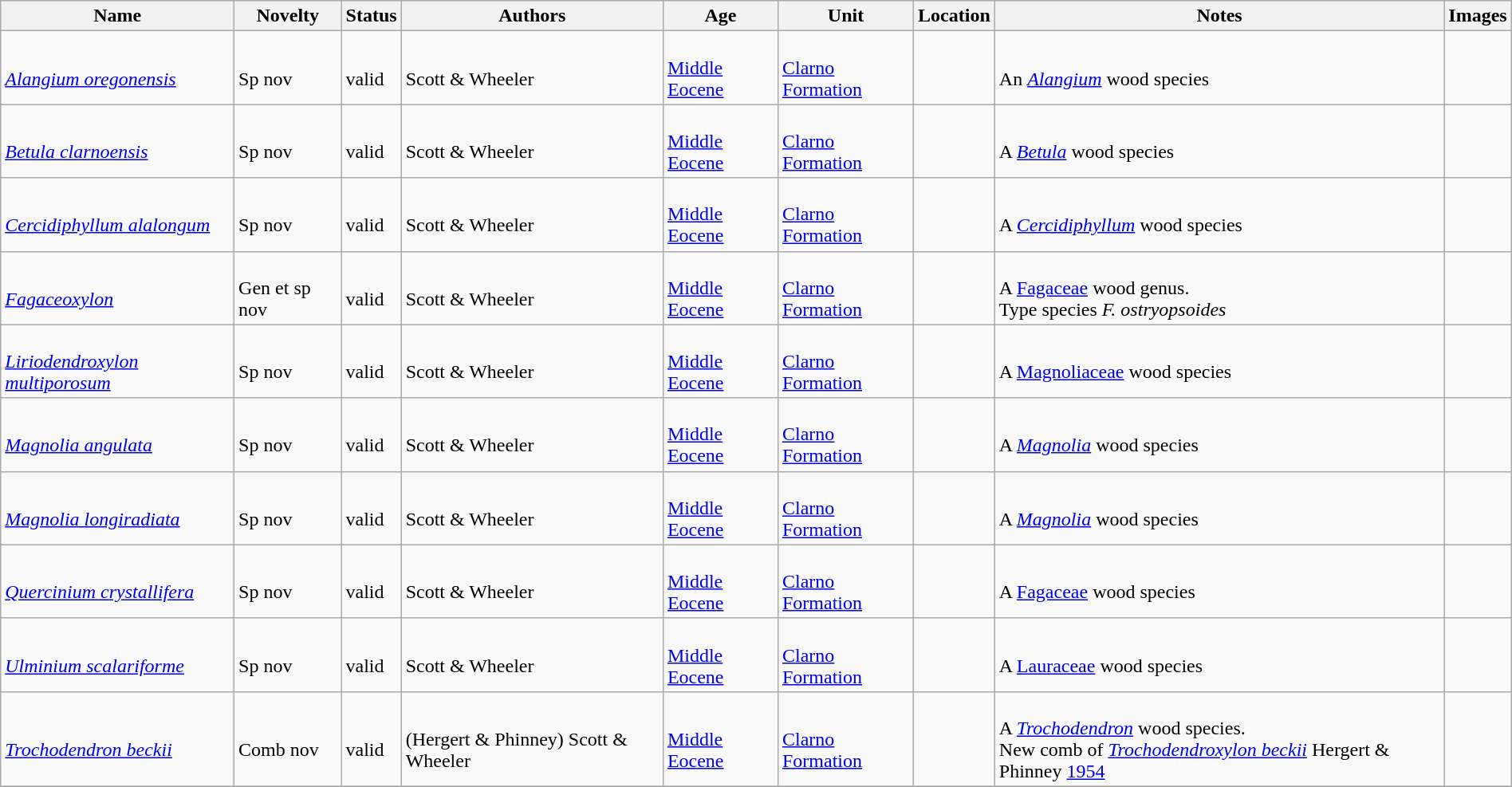<table class="wikitable sortable" align="center" width="100%">
<tr>
<th>Name</th>
<th>Novelty</th>
<th>Status</th>
<th>Authors</th>
<th>Age</th>
<th>Unit</th>
<th>Location</th>
<th>Notes</th>
<th>Images</th>
</tr>
<tr>
<td><br><em><a href='#'>Alangium oregonensis</a></em></td>
<td><br>Sp nov</td>
<td><br>valid</td>
<td><br>Scott & Wheeler</td>
<td><br><a href='#'>Middle Eocene</a></td>
<td><br><a href='#'>Clarno Formation</a></td>
<td><br><br></td>
<td><br>An <em><a href='#'>Alangium</a></em> wood species</td>
<td></td>
</tr>
<tr>
<td><br><em><a href='#'>Betula clarnoensis</a></em></td>
<td><br>Sp nov</td>
<td><br>valid</td>
<td><br>Scott & Wheeler</td>
<td><br><a href='#'>Middle Eocene</a></td>
<td><br><a href='#'>Clarno Formation</a></td>
<td><br><br></td>
<td><br>A <em><a href='#'>Betula</a></em> wood species</td>
<td></td>
</tr>
<tr>
<td><br><em><a href='#'>Cercidiphyllum alalongum</a></em></td>
<td><br>Sp nov</td>
<td><br>valid</td>
<td><br>Scott & Wheeler</td>
<td><br><a href='#'>Middle Eocene</a></td>
<td><br><a href='#'>Clarno Formation</a></td>
<td><br><br></td>
<td><br>A <em><a href='#'>Cercidiphyllum</a></em> wood species</td>
<td></td>
</tr>
<tr>
<td><br><em><a href='#'>Fagaceoxylon</a></em></td>
<td><br>Gen et sp nov</td>
<td><br>valid</td>
<td><br>Scott & Wheeler</td>
<td><br><a href='#'>Middle Eocene</a></td>
<td><br><a href='#'>Clarno Formation</a></td>
<td><br><br></td>
<td><br>A <a href='#'>Fagaceae</a> wood genus.<br> Type species <em>F. ostryopsoides</em></td>
<td></td>
</tr>
<tr>
<td><br><em><a href='#'>Liriodendroxylon multiporosum</a></em></td>
<td><br>Sp nov</td>
<td><br>valid</td>
<td><br>Scott & Wheeler</td>
<td><br><a href='#'>Middle Eocene</a></td>
<td><br><a href='#'>Clarno Formation</a></td>
<td><br><br></td>
<td><br>A <a href='#'>Magnoliaceae</a> wood species</td>
<td></td>
</tr>
<tr>
<td><br><em><a href='#'>Magnolia angulata</a></em></td>
<td><br>Sp nov</td>
<td><br>valid</td>
<td><br>Scott & Wheeler</td>
<td><br><a href='#'>Middle Eocene</a></td>
<td><br><a href='#'>Clarno Formation</a></td>
<td><br><br></td>
<td><br>A <em><a href='#'>Magnolia</a></em> wood species</td>
<td></td>
</tr>
<tr>
<td><br><em><a href='#'>Magnolia longiradiata</a></em></td>
<td><br>Sp nov</td>
<td><br>valid</td>
<td><br>Scott & Wheeler</td>
<td><br><a href='#'>Middle Eocene</a></td>
<td><br><a href='#'>Clarno Formation</a></td>
<td><br><br></td>
<td><br>A <em><a href='#'>Magnolia</a></em> wood species</td>
<td></td>
</tr>
<tr>
<td><br><em><a href='#'>Quercinium crystallifera</a></em></td>
<td><br>Sp nov</td>
<td><br>valid</td>
<td><br>Scott & Wheeler</td>
<td><br><a href='#'>Middle Eocene</a></td>
<td><br><a href='#'>Clarno Formation</a></td>
<td><br><br></td>
<td><br>A <a href='#'>Fagaceae</a> wood species</td>
<td></td>
</tr>
<tr>
<td><br><em><a href='#'>Ulminium scalariforme</a></em></td>
<td><br>Sp nov</td>
<td><br>valid</td>
<td><br>Scott & Wheeler</td>
<td><br><a href='#'>Middle Eocene</a></td>
<td><br><a href='#'>Clarno Formation</a></td>
<td><br><br></td>
<td><br>A <a href='#'>Lauraceae</a> wood species</td>
<td></td>
</tr>
<tr>
<td><br><em><a href='#'>Trochodendron beckii</a></em></td>
<td><br>Comb nov</td>
<td><br>valid</td>
<td><br>(Hergert & Phinney) Scott & Wheeler</td>
<td><br><a href='#'>Middle Eocene</a></td>
<td><br><a href='#'>Clarno Formation</a></td>
<td><br><br></td>
<td><br>A <em><a href='#'>Trochodendron</a></em> wood species.<br> New comb of <em><a href='#'>Trochodendroxylon beckii</a></em> Hergert & Phinney <a href='#'>1954</a></td>
<td></td>
</tr>
<tr>
</tr>
</table>
